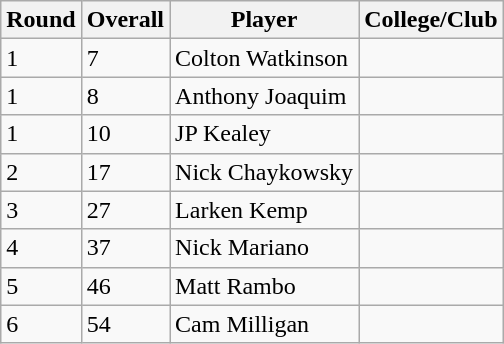<table class="wikitable">
<tr>
<th>Round</th>
<th>Overall</th>
<th>Player</th>
<th>College/Club</th>
</tr>
<tr>
<td>1</td>
<td>7</td>
<td>Colton Watkinson</td>
<td></td>
</tr>
<tr>
<td>1</td>
<td>8</td>
<td>Anthony Joaquim</td>
<td></td>
</tr>
<tr>
<td>1</td>
<td>10</td>
<td>JP Kealey</td>
<td></td>
</tr>
<tr>
<td>2</td>
<td>17</td>
<td>Nick Chaykowsky</td>
<td></td>
</tr>
<tr>
<td>3</td>
<td>27</td>
<td>Larken Kemp</td>
<td></td>
</tr>
<tr>
<td>4</td>
<td>37</td>
<td>Nick Mariano</td>
<td></td>
</tr>
<tr>
<td>5</td>
<td>46</td>
<td>Matt Rambo</td>
<td></td>
</tr>
<tr>
<td>6</td>
<td>54</td>
<td>Cam Milligan</td>
<td></td>
</tr>
</table>
